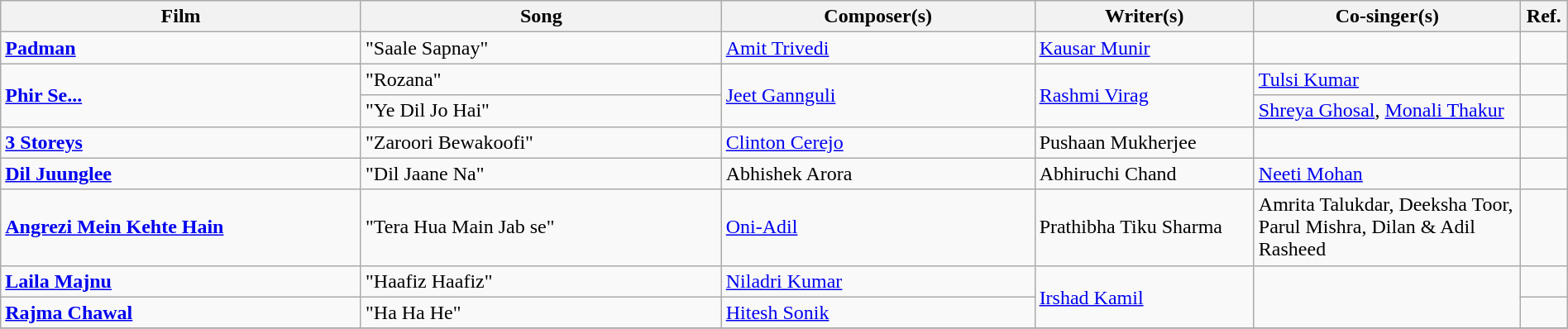<table class="wikitable plainrowheaders" width="100%">
<tr>
<th scope="col" width=23%>Film</th>
<th scope="col" width=23%>Song</th>
<th scope="col" width=20%>Composer(s)</th>
<th scope="col" width=14%>Writer(s)</th>
<th scope="col" width=17%>Co-singer(s)</th>
<th scope="col" width=3%>Ref.</th>
</tr>
<tr>
<td><strong><a href='#'>Padman</a></strong></td>
<td>"Saale Sapnay"</td>
<td><a href='#'>Amit Trivedi</a></td>
<td><a href='#'>Kausar Munir</a></td>
<td></td>
<td></td>
</tr>
<tr>
<td rowspan="2" scope="row"><strong> <a href='#'>Phir Se...</a></strong></td>
<td>"Rozana"</td>
<td scope="row" rowspan="2"><a href='#'>Jeet Gannguli</a></td>
<td scope="row" rowspan="2"><a href='#'>Rashmi Virag</a></td>
<td><a href='#'>Tulsi Kumar</a></td>
<td></td>
</tr>
<tr>
<td>"Ye Dil Jo Hai"</td>
<td><a href='#'>Shreya Ghosal</a>, <a href='#'>Monali Thakur</a></td>
<td></td>
</tr>
<tr>
<td><strong><a href='#'>3 Storeys</a></strong></td>
<td>"Zaroori Bewakoofi"</td>
<td><a href='#'>Clinton Cerejo</a></td>
<td>Pushaan Mukherjee</td>
<td></td>
<td></td>
</tr>
<tr>
<td><strong><a href='#'>Dil Juunglee</a></strong></td>
<td>"Dil Jaane Na"</td>
<td>Abhishek Arora</td>
<td>Abhiruchi Chand</td>
<td><a href='#'>Neeti Mohan</a></td>
<td></td>
</tr>
<tr>
<td><strong> <a href='#'>Angrezi Mein Kehte Hain</a></strong></td>
<td>"Tera Hua Main Jab se"</td>
<td><a href='#'>Oni-Adil</a></td>
<td>Prathibha Tiku Sharma</td>
<td>Amrita Talukdar, Deeksha Toor, Parul Mishra, Dilan & Adil Rasheed</td>
<td></td>
</tr>
<tr>
<td><strong><a href='#'>Laila Majnu</a></strong></td>
<td>"Haafiz Haafiz"</td>
<td><a href='#'>Niladri Kumar</a></td>
<td rowspan="2"><a href='#'>Irshad Kamil</a></td>
<td rowspan="2"></td>
<td></td>
</tr>
<tr>
<td><strong><a href='#'>Rajma Chawal</a></strong></td>
<td>"Ha Ha He"</td>
<td><a href='#'>Hitesh Sonik</a></td>
<td></td>
</tr>
<tr>
</tr>
</table>
